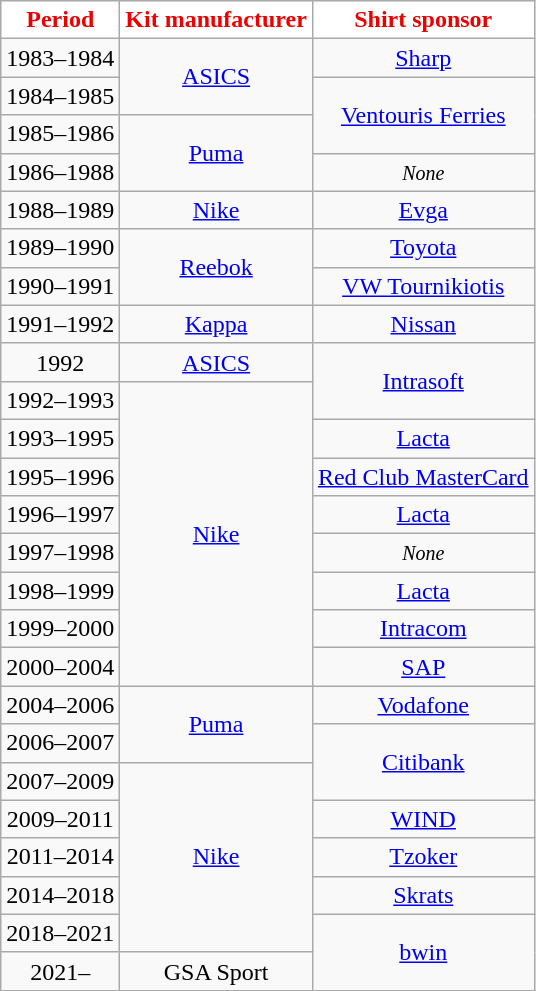<table class="wikitable" style="text-align: center">
<tr>
<th style="color:#ED0000; background:#FFFFFF;">Period</th>
<th style="color:#ED0000; background:#FFFFFF;">Kit manufacturer</th>
<th style="color:#ED0000; background:#FFFFFF;">Shirt sponsor</th>
</tr>
<tr>
<td>1983–1984</td>
<td rowspan=2><a href='#'>ASICS</a></td>
<td><a href='#'>Sharp</a></td>
</tr>
<tr>
<td>1984–1985</td>
<td rowspan=2><a href='#'>Ventouris Ferries</a></td>
</tr>
<tr>
<td>1985–1986</td>
<td rowspan=2><a href='#'>Puma</a></td>
</tr>
<tr>
<td>1986–1988</td>
<td><small><em>None</em></small></td>
</tr>
<tr>
<td>1988–1989</td>
<td><a href='#'>Nike</a></td>
<td><a href='#'>Evga</a></td>
</tr>
<tr>
<td>1989–1990</td>
<td rowspan=2><a href='#'>Reebok</a></td>
<td><a href='#'>Toyota</a></td>
</tr>
<tr>
<td>1990–1991</td>
<td><a href='#'>VW Tournikiotis</a></td>
</tr>
<tr>
<td>1991–1992</td>
<td><a href='#'>Kappa</a></td>
<td><a href='#'>Nissan</a></td>
</tr>
<tr>
<td>1992</td>
<td><a href='#'>ASICS</a></td>
<td rowspan=2><a href='#'>Intrasoft</a></td>
</tr>
<tr>
<td>1992–1993</td>
<td rowspan=8><a href='#'>Nike</a></td>
</tr>
<tr>
<td>1993–1995</td>
<td><a href='#'>Lacta</a></td>
</tr>
<tr>
<td>1995–1996</td>
<td><a href='#'>Red Club MasterCard</a></td>
</tr>
<tr>
<td>1996–1997</td>
<td><a href='#'>Lacta</a></td>
</tr>
<tr>
<td>1997–1998</td>
<td><small><em>None</em></small></td>
</tr>
<tr>
<td>1998–1999</td>
<td><a href='#'>Lacta</a></td>
</tr>
<tr>
<td>1999–2000</td>
<td><a href='#'>Intracom</a></td>
</tr>
<tr>
<td>2000–2004</td>
<td><a href='#'>SAP</a></td>
</tr>
<tr>
<td>2004–2006</td>
<td rowspan=2><a href='#'>Puma</a></td>
<td><a href='#'>Vodafone</a></td>
</tr>
<tr>
<td>2006–2007</td>
<td rowspan=2><a href='#'>Citibank</a></td>
</tr>
<tr>
<td>2007–2009</td>
<td rowspan=5><a href='#'>Nike</a></td>
</tr>
<tr>
<td>2009–2011</td>
<td><a href='#'>WIND</a></td>
</tr>
<tr>
<td>2011–2014</td>
<td><a href='#'>Tzoker</a></td>
</tr>
<tr>
<td>2014–2018</td>
<td><a href='#'>Skrats</a></td>
</tr>
<tr>
<td>2018–2021</td>
<td rowspan=2><a href='#'>bwin</a></td>
</tr>
<tr>
<td>2021–</td>
<td rowspan=1>GSA Sport</td>
</tr>
</table>
